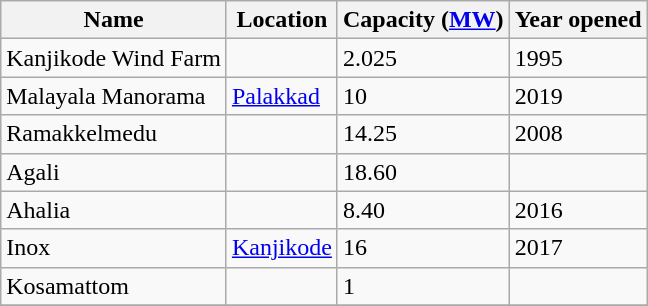<table class="wikitable sortable">
<tr>
<th>Name</th>
<th>Location</th>
<th>Capacity (<a href='#'>MW</a>)</th>
<th>Year opened</th>
</tr>
<tr>
<td>Kanjikode Wind Farm</td>
<td></td>
<td>2.025</td>
<td>1995</td>
</tr>
<tr>
<td>Malayala Manorama</td>
<td><a href='#'>Palakkad</a></td>
<td>10</td>
<td>2019</td>
</tr>
<tr>
<td>Ramakkelmedu</td>
<td></td>
<td>14.25</td>
<td>2008</td>
</tr>
<tr>
<td>Agali</td>
<td></td>
<td>18.60</td>
<td></td>
</tr>
<tr>
<td>Ahalia</td>
<td></td>
<td>8.40</td>
<td>2016</td>
</tr>
<tr>
<td>Inox</td>
<td><a href='#'>Kanjikode</a></td>
<td>16</td>
<td>2017</td>
</tr>
<tr>
<td>Kosamattom</td>
<td></td>
<td>1</td>
<td></td>
</tr>
<tr>
</tr>
</table>
